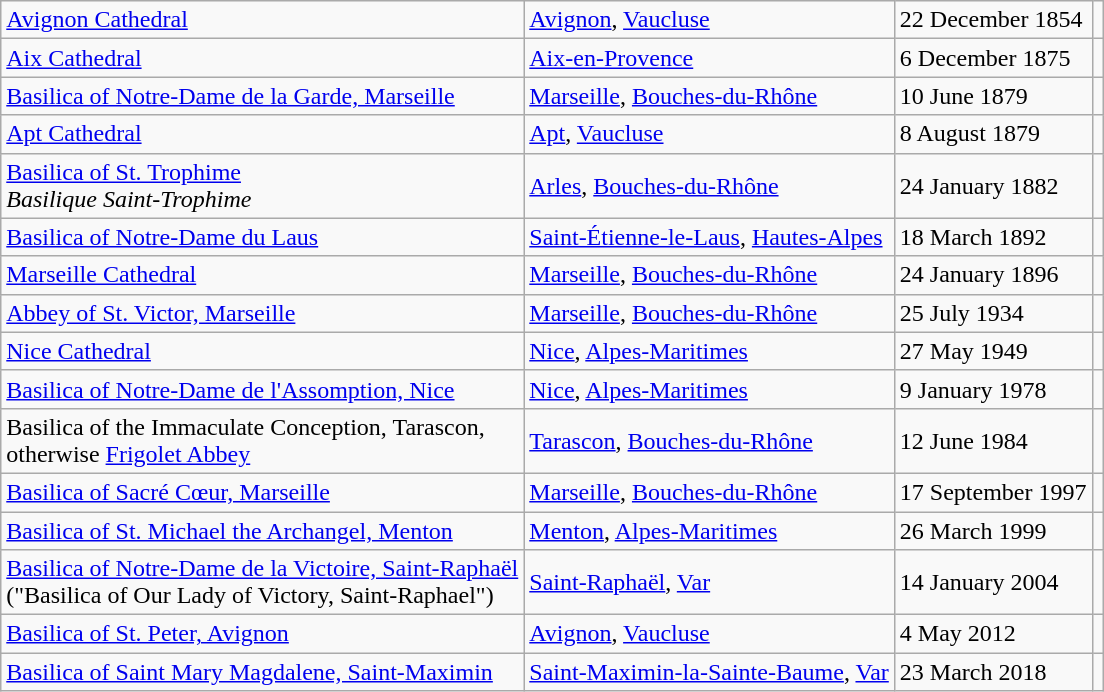<table class="wikitable">
<tr>
<td><a href='#'>Avignon Cathedral</a></td>
<td><a href='#'>Avignon</a>, <a href='#'>Vaucluse</a></td>
<td>22 December 1854</td>
<td></td>
</tr>
<tr>
<td><a href='#'>Aix Cathedral</a></td>
<td><a href='#'>Aix-en-Provence</a></td>
<td>6 December 1875</td>
<td></td>
</tr>
<tr>
<td><a href='#'>Basilica of Notre-Dame de la Garde, Marseille</a></td>
<td><a href='#'>Marseille</a>, <a href='#'>Bouches-du-Rhône</a></td>
<td>10 June 1879</td>
<td></td>
</tr>
<tr>
<td><a href='#'>Apt Cathedral</a></td>
<td><a href='#'>Apt</a>, <a href='#'>Vaucluse</a></td>
<td>8 August 1879</td>
<td></td>
</tr>
<tr>
<td><a href='#'>Basilica of St. Trophime</a><br><em>Basilique Saint-Trophime</em></td>
<td><a href='#'>Arles</a>, <a href='#'>Bouches-du-Rhône</a></td>
<td>24 January 1882</td>
<td></td>
</tr>
<tr>
<td><a href='#'>Basilica of Notre-Dame du Laus</a></td>
<td><a href='#'>Saint-Étienne-le-Laus</a>, <a href='#'>Hautes-Alpes</a></td>
<td>18 March 1892</td>
<td></td>
</tr>
<tr>
<td><a href='#'>Marseille Cathedral</a></td>
<td><a href='#'>Marseille</a>, <a href='#'>Bouches-du-Rhône</a></td>
<td>24 January 1896</td>
<td></td>
</tr>
<tr>
<td><a href='#'>Abbey of St. Victor, Marseille</a></td>
<td><a href='#'>Marseille</a>, <a href='#'>Bouches-du-Rhône</a></td>
<td>25 July 1934</td>
<td></td>
</tr>
<tr>
<td><a href='#'>Nice Cathedral</a></td>
<td><a href='#'>Nice</a>, <a href='#'>Alpes-Maritimes</a></td>
<td>27 May 1949</td>
<td></td>
</tr>
<tr>
<td><a href='#'>Basilica of Notre-Dame de l'Assomption, Nice</a></td>
<td><a href='#'>Nice</a>, <a href='#'>Alpes-Maritimes</a></td>
<td>9 January 1978</td>
<td></td>
</tr>
<tr>
<td>Basilica of the Immaculate Conception, Tarascon,<br>otherwise <a href='#'>Frigolet Abbey</a></td>
<td><a href='#'>Tarascon</a>, <a href='#'>Bouches-du-Rhône</a></td>
<td>12 June 1984</td>
<td></td>
</tr>
<tr>
<td><a href='#'>Basilica of Sacré Cœur, Marseille</a></td>
<td><a href='#'>Marseille</a>, <a href='#'>Bouches-du-Rhône</a></td>
<td>17 September 1997</td>
<td></td>
</tr>
<tr>
<td><a href='#'>Basilica of St. Michael the Archangel, Menton</a></td>
<td><a href='#'>Menton</a>, <a href='#'>Alpes-Maritimes</a></td>
<td>26 March 1999</td>
<td></td>
</tr>
<tr>
<td><a href='#'>Basilica of Notre-Dame de la Victoire, Saint-Raphaël</a><br>("Basilica of Our Lady of Victory, Saint-Raphael")</td>
<td><a href='#'>Saint-Raphaël</a>, <a href='#'>Var</a></td>
<td>14 January 2004</td>
<td></td>
</tr>
<tr>
<td><a href='#'>Basilica of St. Peter, Avignon</a></td>
<td><a href='#'>Avignon</a>, <a href='#'>Vaucluse</a></td>
<td>4 May 2012</td>
<td></td>
</tr>
<tr>
<td><a href='#'>Basilica of Saint Mary Magdalene, Saint-Maximin</a></td>
<td><a href='#'>Saint-Maximin-la-Sainte-Baume</a>, <a href='#'>Var</a></td>
<td>23 March 2018</td>
<td></td>
</tr>
</table>
